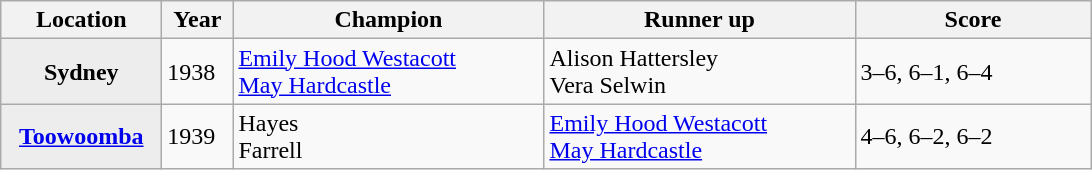<table class="wikitable plainrowheaders">
<tr>
<th scope="col" style="width:100px">Location</th>
<th style="width:40px">Year</th>
<th style="width:200px">Champion</th>
<th style="width:200px">Runner up</th>
<th style="width:150px" class="unsortable">Score</th>
</tr>
<tr>
<th scope="row" rowspan="1" style="background:#ededed">Sydney</th>
<td>1938</td>
<td> <a href='#'>Emily Hood Westacott</a> <br>  <a href='#'>May Hardcastle</a></td>
<td> Alison Hattersley  <br>  Vera Selwin</td>
<td>3–6, 6–1, 6–4</td>
</tr>
<tr>
<th scope="row" rowspan="1" style="background:#ededed"><a href='#'>Toowoomba</a></th>
<td>1939</td>
<td>  Hayes  <br>  Farrell</td>
<td> <a href='#'>Emily Hood Westacott</a> <br>  <a href='#'>May Hardcastle</a></td>
<td>4–6, 6–2, 6–2</td>
</tr>
</table>
